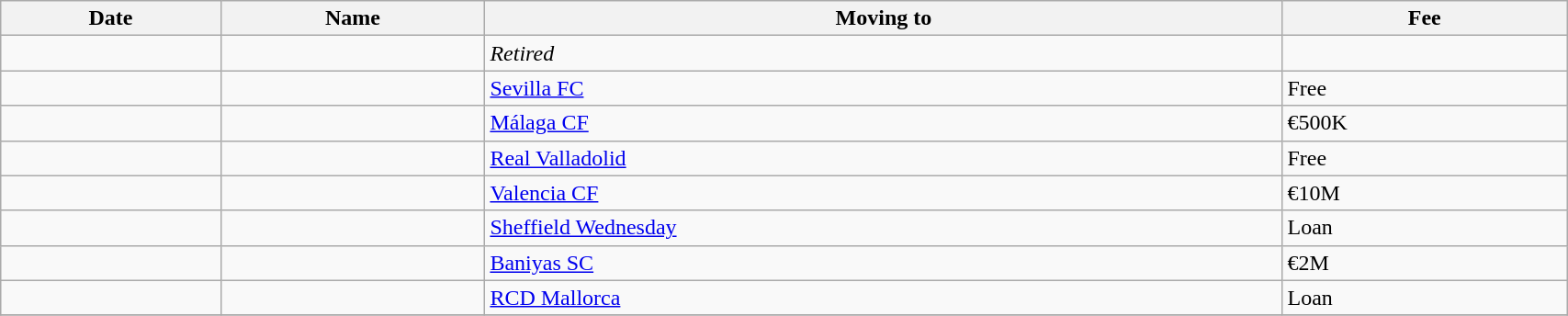<table class="wikitable sortable" width=90%>
<tr>
<th>Date</th>
<th>Name</th>
<th>Moving to</th>
<th>Fee</th>
</tr>
<tr>
<td></td>
<td> </td>
<td><em>Retired</em></td>
<td></td>
</tr>
<tr>
<td></td>
<td> </td>
<td> <a href='#'>Sevilla FC</a></td>
<td>Free</td>
</tr>
<tr>
<td></td>
<td> </td>
<td> <a href='#'>Málaga CF</a></td>
<td>€500K</td>
</tr>
<tr>
<td></td>
<td> </td>
<td> <a href='#'>Real Valladolid</a></td>
<td>Free</td>
</tr>
<tr>
<td></td>
<td> </td>
<td> <a href='#'>Valencia CF</a></td>
<td>€10M</td>
</tr>
<tr>
<td></td>
<td> </td>
<td> <a href='#'>Sheffield Wednesday</a></td>
<td>Loan</td>
</tr>
<tr>
<td></td>
<td> </td>
<td> <a href='#'>Baniyas SC</a></td>
<td>€2M</td>
</tr>
<tr>
<td></td>
<td> </td>
<td> <a href='#'>RCD Mallorca</a></td>
<td>Loan</td>
</tr>
<tr>
</tr>
</table>
